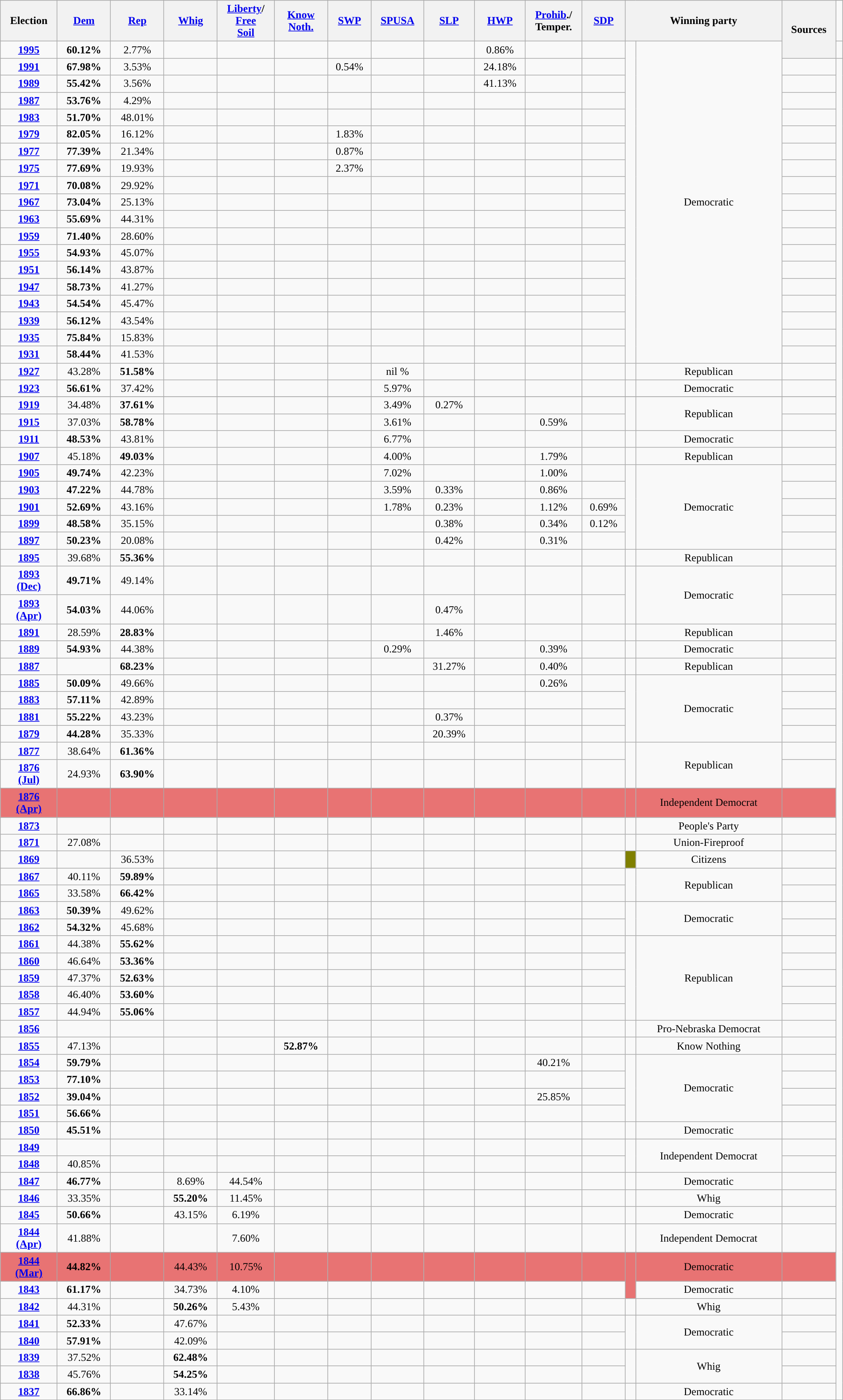<table class="wikitable sortable" style="text-align: center;" width="100%">
<tr>
<th>Election</th>
<th><a href='#'>Dem</a></th>
<th><a href='#'>Rep</a></th>
<th><a href='#'>Whig</a></th>
<th><a href='#'>Liberty</a>/<br><a href='#'>Free<br>Soil</a></th>
<th><a href='#'>Know<br>Noth.</a></th>
<th><a href='#'>SWP</a></th>
<th><a href='#'>SPUSA</a></th>
<th><a href='#'>SLP</a></th>
<th><a href='#'>HWP</a></th>
<th><a href='#'>Prohib</a>./<br>Temper.</th>
<th><a href='#'>SDP</a></th>
<th colspan=2>Winning party</th>
<th rowspan=2>Sources</th>
</tr>
<tr>
<td><strong><a href='#'>1995</a></strong></td>
<td><strong>60.12%</strong></td>
<td>2.77%</td>
<td></td>
<td></td>
<td></td>
<td></td>
<td></td>
<td></td>
<td>0.86%</td>
<td></td>
<td></td>
<td rowspan=19 style="background: "> </td>
<td rowspan=19>Democratic</td>
<td></td>
</tr>
<tr>
<td><strong><a href='#'>1991</a></strong></td>
<td><strong>67.98%</strong></td>
<td>3.53%</td>
<td></td>
<td></td>
<td></td>
<td>0.54%</td>
<td></td>
<td></td>
<td>24.18%</td>
<td></td>
<td></td>
<td></td>
</tr>
<tr>
<td><strong><a href='#'>1989</a></strong></td>
<td><strong>55.42%</strong></td>
<td>3.56%</td>
<td></td>
<td></td>
<td></td>
<td></td>
<td></td>
<td></td>
<td>41.13%</td>
<td></td>
<td></td>
<td></td>
</tr>
<tr>
<td><strong><a href='#'>1987</a></strong></td>
<td><strong>53.76%</strong></td>
<td>4.29%</td>
<td></td>
<td></td>
<td></td>
<td></td>
<td></td>
<td></td>
<td></td>
<td></td>
<td></td>
<td></td>
</tr>
<tr>
<td><strong><a href='#'>1983</a></strong></td>
<td><strong>51.70%</strong></td>
<td>48.01%</td>
<td></td>
<td></td>
<td></td>
<td></td>
<td></td>
<td></td>
<td></td>
<td></td>
<td></td>
<td></td>
</tr>
<tr>
<td><strong><a href='#'>1979</a></strong></td>
<td><strong>82.05%</strong></td>
<td>16.12%</td>
<td></td>
<td></td>
<td></td>
<td>1.83%</td>
<td></td>
<td></td>
<td></td>
<td></td>
<td></td>
<td></td>
</tr>
<tr>
<td><strong><a href='#'>1977</a></strong></td>
<td><strong>77.39%</strong></td>
<td>21.34%</td>
<td></td>
<td></td>
<td></td>
<td>0.87%</td>
<td></td>
<td></td>
<td></td>
<td></td>
<td></td>
<td></td>
</tr>
<tr>
<td><strong><a href='#'>1975</a></strong></td>
<td><strong>77.69%</strong></td>
<td>19.93%</td>
<td></td>
<td></td>
<td></td>
<td>2.37%</td>
<td></td>
<td></td>
<td></td>
<td></td>
<td></td>
<td></td>
</tr>
<tr>
<td><strong><a href='#'>1971</a></strong></td>
<td><strong>70.08%</strong></td>
<td>29.92%</td>
<td></td>
<td></td>
<td></td>
<td></td>
<td></td>
<td></td>
<td></td>
<td></td>
<td></td>
<td></td>
</tr>
<tr>
<td><strong><a href='#'>1967</a></strong></td>
<td><strong>73.04%</strong></td>
<td>25.13%</td>
<td></td>
<td></td>
<td></td>
<td></td>
<td></td>
<td></td>
<td></td>
<td></td>
<td></td>
<td></td>
</tr>
<tr>
<td><strong><a href='#'>1963</a></strong></td>
<td><strong>55.69%</strong></td>
<td>44.31%</td>
<td></td>
<td></td>
<td></td>
<td></td>
<td></td>
<td></td>
<td></td>
<td></td>
<td></td>
<td></td>
</tr>
<tr>
<td><strong><a href='#'>1959</a></strong></td>
<td><strong>71.40%</strong></td>
<td>28.60%</td>
<td></td>
<td></td>
<td></td>
<td></td>
<td></td>
<td></td>
<td></td>
<td></td>
<td></td>
<td></td>
</tr>
<tr>
<td><strong><a href='#'>1955</a></strong></td>
<td><strong>54.93%</strong></td>
<td>45.07%</td>
<td></td>
<td></td>
<td></td>
<td></td>
<td></td>
<td></td>
<td></td>
<td></td>
<td></td>
<td></td>
</tr>
<tr>
<td><strong><a href='#'>1951</a></strong></td>
<td><strong>56.14%</strong></td>
<td>43.87%</td>
<td></td>
<td></td>
<td></td>
<td></td>
<td></td>
<td></td>
<td></td>
<td></td>
<td></td>
<td></td>
</tr>
<tr>
<td><strong><a href='#'>1947</a></strong></td>
<td><strong>58.73%</strong></td>
<td>41.27%</td>
<td></td>
<td></td>
<td></td>
<td></td>
<td></td>
<td></td>
<td></td>
<td></td>
<td></td>
<td></td>
</tr>
<tr>
<td><strong><a href='#'>1943</a></strong></td>
<td><strong>54.54%</strong></td>
<td>45.47%</td>
<td></td>
<td></td>
<td></td>
<td></td>
<td></td>
<td></td>
<td></td>
<td></td>
<td></td>
<td></td>
</tr>
<tr>
<td><strong><a href='#'>1939</a></strong></td>
<td><strong>56.12%</strong></td>
<td>43.54%</td>
<td></td>
<td></td>
<td></td>
<td></td>
<td></td>
<td></td>
<td></td>
<td></td>
<td></td>
<td></td>
</tr>
<tr>
<td><strong><a href='#'>1935</a></strong></td>
<td><strong>75.84%</strong></td>
<td>15.83%</td>
<td></td>
<td></td>
<td></td>
<td></td>
<td></td>
<td></td>
<td></td>
<td></td>
<td></td>
<td></td>
</tr>
<tr>
<td><strong><a href='#'>1931</a></strong></td>
<td><strong>58.44%</strong></td>
<td>41.53%</td>
<td></td>
<td></td>
<td></td>
<td></td>
<td></td>
<td></td>
<td></td>
<td></td>
<td></td>
<td></td>
</tr>
<tr>
<td><strong><a href='#'>1927</a></strong></td>
<td>43.28%</td>
<td><strong>51.58%</strong></td>
<td></td>
<td></td>
<td></td>
<td></td>
<td>nil %</td>
<td></td>
<td></td>
<td></td>
<td></td>
<td style="background: "> </td>
<td>Republican</td>
<td></td>
</tr>
<tr>
<td><strong><a href='#'>1923</a></strong></td>
<td><strong>56.61%</strong></td>
<td>37.42%</td>
<td></td>
<td></td>
<td></td>
<td></td>
<td>5.97%</td>
<td></td>
<td></td>
<td></td>
<td></td>
<td style="background: "> </td>
<td>Democratic</td>
<td></td>
</tr>
<tr>
</tr>
<tr>
<td><strong><a href='#'>1919</a></strong></td>
<td>34.48%</td>
<td><strong>37.61%</strong></td>
<td></td>
<td></td>
<td></td>
<td></td>
<td>3.49%</td>
<td>0.27%</td>
<td></td>
<td></td>
<td></td>
<td rowspan=2 style="background: "> </td>
<td rowspan=2>Republican</td>
<td></td>
</tr>
<tr>
<td><strong><a href='#'>1915</a></strong></td>
<td>37.03%</td>
<td><strong>58.78%</strong></td>
<td></td>
<td></td>
<td></td>
<td></td>
<td>3.61%</td>
<td></td>
<td></td>
<td>0.59%</td>
<td></td>
<td></td>
</tr>
<tr>
<td><strong><a href='#'>1911</a></strong></td>
<td><strong>48.53%</strong></td>
<td>43.81%</td>
<td></td>
<td></td>
<td></td>
<td></td>
<td>6.77%</td>
<td></td>
<td></td>
<td></td>
<td></td>
<td style="background: "> </td>
<td>Democratic</td>
<td></td>
</tr>
<tr>
<td><strong><a href='#'>1907</a></strong></td>
<td>45.18%</td>
<td><strong>49.03%</strong></td>
<td></td>
<td></td>
<td></td>
<td></td>
<td>4.00%</td>
<td></td>
<td></td>
<td>1.79%</td>
<td></td>
<td style="background: "> </td>
<td>Republican</td>
<td></td>
</tr>
<tr>
<td><strong><a href='#'>1905</a></strong></td>
<td><strong>49.74%</strong></td>
<td>42.23%</td>
<td></td>
<td></td>
<td></td>
<td></td>
<td>7.02%</td>
<td></td>
<td></td>
<td>1.00%</td>
<td></td>
<td rowspan=5 style="background: "> </td>
<td rowspan=5>Democratic</td>
<td></td>
</tr>
<tr>
<td><strong><a href='#'>1903</a></strong></td>
<td><strong>47.22%</strong></td>
<td>44.78%</td>
<td></td>
<td></td>
<td></td>
<td></td>
<td>3.59%</td>
<td>0.33%</td>
<td></td>
<td>0.86%</td>
<td></td>
<td></td>
</tr>
<tr>
<td><strong><a href='#'>1901</a></strong></td>
<td><strong>52.69%</strong></td>
<td>43.16%</td>
<td></td>
<td></td>
<td></td>
<td></td>
<td>1.78%</td>
<td>0.23%</td>
<td></td>
<td>1.12%</td>
<td>0.69%</td>
<td></td>
</tr>
<tr>
<td><strong><a href='#'>1899</a></strong></td>
<td><strong>48.58%</strong></td>
<td>35.15%</td>
<td></td>
<td></td>
<td></td>
<td></td>
<td></td>
<td>0.38%</td>
<td></td>
<td>0.34%</td>
<td>0.12%</td>
<td></td>
</tr>
<tr>
<td><strong><a href='#'>1897</a></strong></td>
<td><strong>50.23%</strong></td>
<td>20.08%</td>
<td></td>
<td></td>
<td></td>
<td></td>
<td></td>
<td>0.42%</td>
<td></td>
<td>0.31%</td>
<td></td>
<td></td>
</tr>
<tr>
<td><strong><a href='#'>1895</a></strong></td>
<td>39.68%</td>
<td><strong>55.36%</strong></td>
<td></td>
<td></td>
<td></td>
<td></td>
<td></td>
<td></td>
<td></td>
<td></td>
<td></td>
<td style="background: "> </td>
<td>Republican</td>
<td></td>
</tr>
<tr>
<td><strong><a href='#'>1893<br>(Dec)</a></strong></td>
<td><strong>49.71%</strong></td>
<td>49.14%</td>
<td></td>
<td></td>
<td></td>
<td></td>
<td></td>
<td></td>
<td></td>
<td></td>
<td></td>
<td rowspan=2 style="background: "> </td>
<td rowspan=2>Democratic</td>
<td></td>
</tr>
<tr>
<td><strong><a href='#'>1893<br>(Apr)</a></strong></td>
<td><strong>54.03%</strong></td>
<td>44.06%</td>
<td></td>
<td></td>
<td></td>
<td></td>
<td></td>
<td>0.47%</td>
<td></td>
<td></td>
<td></td>
<td></td>
</tr>
<tr>
<td><strong><a href='#'>1891</a></strong></td>
<td>28.59%</td>
<td><strong>28.83%</strong></td>
<td></td>
<td></td>
<td></td>
<td></td>
<td></td>
<td>1.46%</td>
<td></td>
<td></td>
<td></td>
<td style="background: "> </td>
<td>Republican</td>
<td></td>
</tr>
<tr>
<td><strong><a href='#'>1889</a></strong></td>
<td><strong>54.93%</strong></td>
<td>44.38%</td>
<td></td>
<td></td>
<td></td>
<td></td>
<td>0.29%</td>
<td></td>
<td></td>
<td>0.39%</td>
<td></td>
<td style="background: "> </td>
<td>Democratic</td>
<td></td>
</tr>
<tr>
<td><strong><a href='#'>1887</a></strong></td>
<td></td>
<td><strong>68.23%</strong></td>
<td></td>
<td></td>
<td></td>
<td></td>
<td></td>
<td>31.27%</td>
<td></td>
<td>0.40%</td>
<td></td>
<td style="background: "> </td>
<td>Republican</td>
<td></td>
</tr>
<tr>
<td><strong><a href='#'>1885</a></strong></td>
<td><strong>50.09%</strong></td>
<td>49.66%</td>
<td></td>
<td></td>
<td></td>
<td></td>
<td></td>
<td></td>
<td></td>
<td>0.26%</td>
<td></td>
<td rowspan=4 style="background: "> </td>
<td rowspan=4>Democratic</td>
<td></td>
</tr>
<tr>
<td><strong><a href='#'>1883</a></strong></td>
<td><strong>57.11%</strong></td>
<td>42.89%</td>
<td></td>
<td></td>
<td></td>
<td></td>
<td></td>
<td></td>
<td></td>
<td></td>
<td></td>
<td></td>
</tr>
<tr>
<td><strong><a href='#'>1881</a></strong></td>
<td><strong>55.22%</strong></td>
<td>43.23%</td>
<td></td>
<td></td>
<td></td>
<td></td>
<td></td>
<td>0.37%</td>
<td></td>
<td></td>
<td></td>
<td></td>
</tr>
<tr>
<td><strong><a href='#'>1879</a></strong></td>
<td><strong>44.28%</strong></td>
<td>35.33%</td>
<td></td>
<td></td>
<td></td>
<td></td>
<td></td>
<td>20.39%</td>
<td></td>
<td></td>
<td></td>
<td></td>
</tr>
<tr>
<td><strong><a href='#'>1877</a></strong></td>
<td>38.64%</td>
<td><strong>61.36%</strong></td>
<td></td>
<td></td>
<td></td>
<td></td>
<td></td>
<td></td>
<td></td>
<td></td>
<td></td>
<td rowspan=2 style="background: "> </td>
<td rowspan=2>Republican</td>
<td></td>
</tr>
<tr>
<td><strong><a href='#'>1876<br>(Jul)</a></strong></td>
<td>24.93%</td>
<td><strong>63.90%</strong></td>
<td></td>
<td></td>
<td></td>
<td></td>
<td></td>
<td></td>
<td></td>
<td></td>
<td></td>
<td></td>
</tr>
<tr style="background: #E87373;">
<td><strong><a href='#'>1876<br>(Apr)</a></strong></td>
<td></td>
<td></td>
<td></td>
<td></td>
<td></td>
<td></td>
<td></td>
<td></td>
<td></td>
<td></td>
<td></td>
<td style="background: "> </td>
<td>Independent Democrat</td>
<td></td>
</tr>
<tr>
<td><strong><a href='#'>1873</a></strong></td>
<td></td>
<td></td>
<td></td>
<td></td>
<td></td>
<td></td>
<td></td>
<td></td>
<td></td>
<td></td>
<td></td>
<td style="background: "> </td>
<td>People's Party</td>
<td></td>
</tr>
<tr>
<td><strong><a href='#'>1871</a></strong></td>
<td>27.08%</td>
<td></td>
<td></td>
<td></td>
<td></td>
<td></td>
<td></td>
<td></td>
<td></td>
<td></td>
<td></td>
<td> </td>
<td>Union-Fireproof</td>
<td></td>
</tr>
<tr>
<td><strong><a href='#'>1869</a></strong></td>
<td></td>
<td>36.53%</td>
<td></td>
<td></td>
<td></td>
<td></td>
<td></td>
<td></td>
<td></td>
<td></td>
<td></td>
<td style="background: #808000"> </td>
<td>Citizens</td>
<td></td>
</tr>
<tr>
<td><strong><a href='#'>1867</a></strong></td>
<td>40.11%</td>
<td><strong>59.89%</strong></td>
<td></td>
<td></td>
<td></td>
<td></td>
<td></td>
<td></td>
<td></td>
<td></td>
<td></td>
<td rowspan=2 style="background: "> </td>
<td rowspan=2>Republican</td>
<td></td>
</tr>
<tr>
<td><strong><a href='#'>1865</a></strong></td>
<td>33.58%</td>
<td><strong>66.42%</strong></td>
<td></td>
<td></td>
<td></td>
<td></td>
<td></td>
<td></td>
<td></td>
<td></td>
<td></td>
<td></td>
</tr>
<tr>
<td><strong><a href='#'>1863</a></strong></td>
<td><strong>50.39%</strong></td>
<td>49.62%</td>
<td></td>
<td></td>
<td></td>
<td></td>
<td></td>
<td></td>
<td></td>
<td></td>
<td></td>
<td rowspan=2 style="background: "> </td>
<td rowspan=2>Democratic</td>
<td></td>
</tr>
<tr>
<td><strong><a href='#'>1862</a></strong></td>
<td><strong>54.32%</strong></td>
<td>45.68%</td>
<td></td>
<td></td>
<td></td>
<td></td>
<td></td>
<td></td>
<td></td>
<td></td>
<td></td>
<td></td>
</tr>
<tr>
<td><strong><a href='#'>1861</a></strong></td>
<td>44.38%</td>
<td><strong>55.62%</strong></td>
<td></td>
<td></td>
<td></td>
<td></td>
<td></td>
<td></td>
<td></td>
<td></td>
<td></td>
<td rowspan=5 style="background: "> </td>
<td rowspan=5>Republican</td>
<td></td>
</tr>
<tr>
<td><strong><a href='#'>1860</a></strong></td>
<td>46.64%</td>
<td><strong>53.36%</strong></td>
<td></td>
<td></td>
<td></td>
<td></td>
<td></td>
<td></td>
<td></td>
<td></td>
<td></td>
<td></td>
</tr>
<tr>
<td><strong><a href='#'>1859</a></strong></td>
<td>47.37%</td>
<td><strong>52.63%</strong></td>
<td></td>
<td></td>
<td></td>
<td></td>
<td></td>
<td></td>
<td></td>
<td></td>
<td></td>
<td></td>
</tr>
<tr>
<td><strong><a href='#'>1858</a></strong></td>
<td>46.40%</td>
<td><strong>53.60%</strong></td>
<td></td>
<td></td>
<td></td>
<td></td>
<td></td>
<td></td>
<td></td>
<td></td>
<td></td>
<td></td>
</tr>
<tr>
<td><strong><a href='#'>1857</a></strong></td>
<td>44.94%</td>
<td><strong>55.06%</strong></td>
<td></td>
<td></td>
<td></td>
<td></td>
<td></td>
<td></td>
<td></td>
<td></td>
<td></td>
<td></td>
</tr>
<tr>
<td><strong><a href='#'>1856</a></strong></td>
<td></td>
<td></td>
<td></td>
<td></td>
<td></td>
<td></td>
<td></td>
<td></td>
<td></td>
<td></td>
<td></td>
<td style="background: "> </td>
<td>Pro-Nebraska Democrat</td>
<td></td>
</tr>
<tr>
<td><strong><a href='#'>1855</a></strong></td>
<td>47.13%</td>
<td></td>
<td></td>
<td></td>
<td><strong>52.87%</strong></td>
<td></td>
<td></td>
<td></td>
<td></td>
<td></td>
<td></td>
<td style="background: "> </td>
<td>Know Nothing</td>
<td></td>
</tr>
<tr>
<td><strong><a href='#'>1854</a></strong></td>
<td><strong>59.79%</strong></td>
<td></td>
<td></td>
<td></td>
<td></td>
<td></td>
<td></td>
<td></td>
<td></td>
<td>40.21%</td>
<td></td>
<td rowspan=4 style="background: "> </td>
<td rowspan=4>Democratic</td>
<td></td>
</tr>
<tr>
<td><strong><a href='#'>1853</a></strong></td>
<td><strong>77.10%</strong></td>
<td></td>
<td></td>
<td></td>
<td></td>
<td></td>
<td></td>
<td></td>
<td></td>
<td></td>
<td></td>
<td></td>
</tr>
<tr>
<td><strong><a href='#'>1852</a></strong></td>
<td><strong>39.04%</strong></td>
<td></td>
<td></td>
<td></td>
<td></td>
<td></td>
<td></td>
<td></td>
<td></td>
<td>25.85%</td>
<td></td>
<td></td>
</tr>
<tr>
<td><strong><a href='#'>1851</a></strong></td>
<td><strong>56.66%</strong></td>
<td></td>
<td></td>
<td></td>
<td></td>
<td></td>
<td></td>
<td></td>
<td></td>
<td></td>
<td></td>
<td></td>
</tr>
<tr>
<td><strong><a href='#'>1850</a></strong></td>
<td><strong>45.51%</strong></td>
<td></td>
<td></td>
<td></td>
<td></td>
<td></td>
<td></td>
<td></td>
<td></td>
<td></td>
<td></td>
<td style="background: "> </td>
<td>Democratic</td>
<td></td>
</tr>
<tr>
<td><strong><a href='#'>1849</a></strong></td>
<td></td>
<td></td>
<td></td>
<td></td>
<td></td>
<td></td>
<td></td>
<td></td>
<td></td>
<td></td>
<td></td>
<td rowspan=2 style="background: "> </td>
<td rowspan=2>Independent Democrat</td>
<td></td>
</tr>
<tr>
<td><strong><a href='#'>1848</a></strong></td>
<td>40.85%</td>
<td></td>
<td></td>
<td></td>
<td></td>
<td></td>
<td></td>
<td></td>
<td></td>
<td></td>
<td></td>
<td></td>
</tr>
<tr>
<td><strong><a href='#'>1847</a></strong></td>
<td><strong>46.77%</strong></td>
<td></td>
<td>8.69%</td>
<td>44.54%</td>
<td></td>
<td></td>
<td></td>
<td></td>
<td></td>
<td></td>
<td></td>
<td style="background: "> </td>
<td>Democratic</td>
<td></td>
</tr>
<tr>
<td><strong><a href='#'>1846</a></strong></td>
<td>33.35%</td>
<td></td>
<td><strong>55.20%</strong></td>
<td>11.45%</td>
<td></td>
<td></td>
<td></td>
<td></td>
<td></td>
<td></td>
<td></td>
<td style="background: "> </td>
<td>Whig</td>
<td></td>
</tr>
<tr>
<td><strong><a href='#'>1845</a></strong></td>
<td><strong>50.66%</strong></td>
<td></td>
<td>43.15%</td>
<td>6.19%</td>
<td></td>
<td></td>
<td></td>
<td></td>
<td></td>
<td></td>
<td></td>
<td style="background: "> </td>
<td>Democratic</td>
<td></td>
</tr>
<tr>
<td><strong><a href='#'>1844<br>(Apr)</a></strong></td>
<td>41.88%</td>
<td></td>
<td></td>
<td>7.60%</td>
<td></td>
<td></td>
<td></td>
<td></td>
<td></td>
<td></td>
<td></td>
<td style="background: "> </td>
<td>Independent Democrat</td>
<td></td>
</tr>
<tr style="background: #E87373;">
<td><strong><a href='#'>1844<br>(Mar)</a></strong></td>
<td><strong>44.82%</strong></td>
<td></td>
<td>44.43%</td>
<td>10.75%</td>
<td></td>
<td></td>
<td></td>
<td></td>
<td></td>
<td></td>
<td></td>
<td rowspan=2 style="background: "> </td>
<td>Democratic</td>
<td></td>
</tr>
<tr>
<td><strong><a href='#'>1843</a></strong></td>
<td><strong>61.17%</strong></td>
<td></td>
<td>34.73%</td>
<td>4.10%</td>
<td></td>
<td></td>
<td></td>
<td></td>
<td></td>
<td></td>
<td></td>
<td>Democratic</td>
<td></td>
</tr>
<tr>
<td><strong><a href='#'>1842</a></strong></td>
<td>44.31%</td>
<td></td>
<td><strong>50.26%</strong></td>
<td>5.43%</td>
<td></td>
<td></td>
<td></td>
<td></td>
<td></td>
<td></td>
<td></td>
<td style="background: "> </td>
<td>Whig</td>
<td></td>
</tr>
<tr>
<td><strong><a href='#'>1841</a></strong></td>
<td><strong>52.33%</strong></td>
<td></td>
<td>47.67%</td>
<td></td>
<td></td>
<td></td>
<td></td>
<td></td>
<td></td>
<td></td>
<td></td>
<td rowspan=2 style="background: "> </td>
<td rowspan=2>Democratic</td>
<td></td>
</tr>
<tr>
<td><strong><a href='#'>1840</a></strong></td>
<td><strong>57.91%</strong></td>
<td></td>
<td>42.09%</td>
<td></td>
<td></td>
<td></td>
<td></td>
<td></td>
<td></td>
<td></td>
<td></td>
<td></td>
</tr>
<tr>
<td><strong><a href='#'>1839</a></strong></td>
<td>37.52%</td>
<td></td>
<td><strong>62.48%</strong></td>
<td></td>
<td></td>
<td></td>
<td></td>
<td></td>
<td></td>
<td></td>
<td></td>
<td rowspan=2 style="background: "> </td>
<td rowspan=2>Whig</td>
<td></td>
</tr>
<tr>
<td><strong><a href='#'>1838</a></strong></td>
<td>45.76%</td>
<td></td>
<td><strong>54.25%</strong></td>
<td></td>
<td></td>
<td></td>
<td></td>
<td></td>
<td></td>
<td></td>
<td></td>
<td></td>
</tr>
<tr>
<td><strong><a href='#'>1837</a></strong></td>
<td><strong>66.86%</strong></td>
<td></td>
<td>33.14%</td>
<td></td>
<td></td>
<td></td>
<td></td>
<td></td>
<td></td>
<td></td>
<td></td>
<td style="background: "> </td>
<td>Democratic</td>
<td></td>
</tr>
</table>
